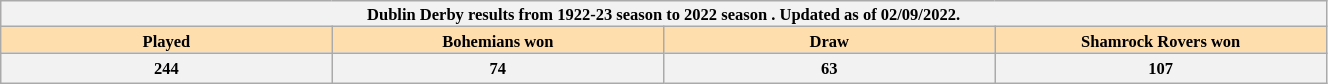<table class="wikitable plainrowheaders" style="border-collapse:collapse; width:70%; text-align:center; font-size: 11px">
<tr>
<th colspan=10 style="font-size:14">Dublin Derby results from 1922-23 season to 2022 season . Updated as of 02/09/2022.</th>
</tr>
<tr>
<th width=70px style="background: #ffdead;">Played</th>
<th width=70px style="background: #ffdead;">Bohemians won</th>
<th width=70px style="background: #ffdead;">Draw</th>
<th width=70px style="background: #ffdead;">Shamrock Rovers won</th>
</tr>
<tr style="height: 20px;">
<th width=70px>244</th>
<th width=70px>74</th>
<th width=70px>63</th>
<th width=70px>107</th>
</tr>
</table>
